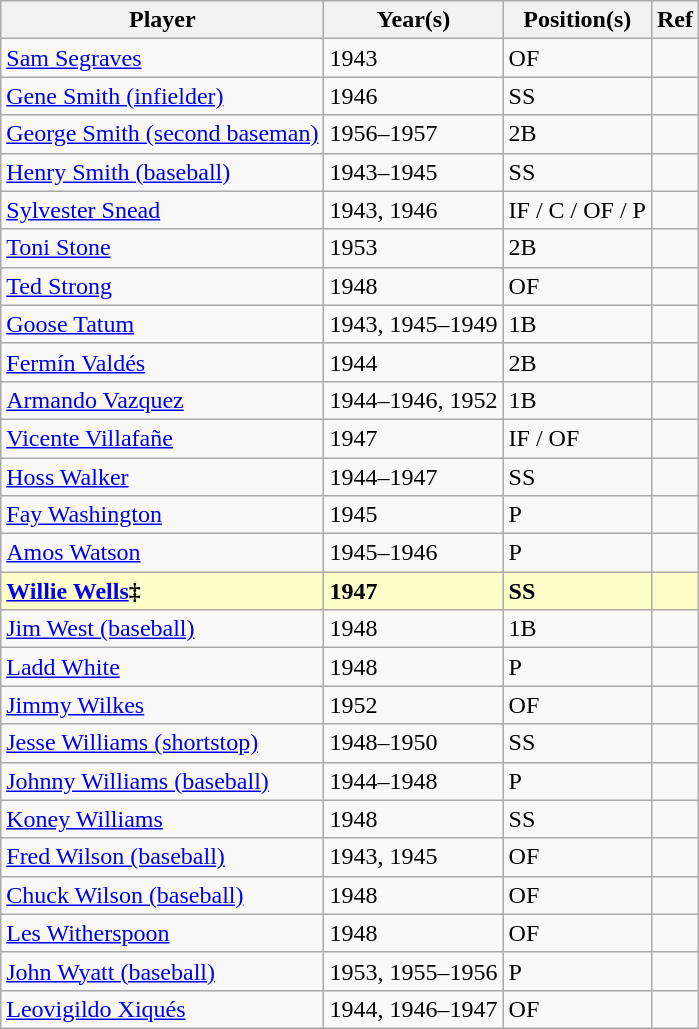<table class="wikitable">
<tr>
<th>Player</th>
<th>Year(s)</th>
<th>Position(s)</th>
<th>Ref</th>
</tr>
<tr>
<td><a href='#'>Sam Segraves</a></td>
<td>1943</td>
<td>OF</td>
<td></td>
</tr>
<tr>
<td><a href='#'>Gene Smith (infielder)</a></td>
<td>1946</td>
<td>SS</td>
<td></td>
</tr>
<tr>
<td><a href='#'>George Smith (second baseman)</a></td>
<td>1956–1957</td>
<td>2B</td>
<td></td>
</tr>
<tr>
<td><a href='#'>Henry Smith (baseball)</a></td>
<td>1943–1945</td>
<td>SS</td>
<td></td>
</tr>
<tr>
<td><a href='#'>Sylvester Snead</a></td>
<td>1943, 1946</td>
<td>IF / C / OF / P</td>
<td></td>
</tr>
<tr>
<td><a href='#'>Toni Stone</a></td>
<td>1953</td>
<td>2B</td>
<td></td>
</tr>
<tr>
<td><a href='#'>Ted Strong</a></td>
<td>1948</td>
<td>OF</td>
<td></td>
</tr>
<tr>
<td><a href='#'>Goose Tatum</a></td>
<td>1943, 1945–1949</td>
<td>1B</td>
<td></td>
</tr>
<tr>
<td><a href='#'>Fermín Valdés</a></td>
<td>1944</td>
<td>2B</td>
<td></td>
</tr>
<tr>
<td><a href='#'>Armando Vazquez</a></td>
<td>1944–1946, 1952</td>
<td>1B</td>
<td></td>
</tr>
<tr>
<td><a href='#'>Vicente Villafañe</a></td>
<td>1947</td>
<td>IF / OF</td>
<td></td>
</tr>
<tr>
<td><a href='#'>Hoss Walker</a></td>
<td>1944–1947</td>
<td>SS</td>
<td></td>
</tr>
<tr>
<td><a href='#'>Fay Washington</a></td>
<td>1945</td>
<td>P</td>
<td></td>
</tr>
<tr>
<td><a href='#'>Amos Watson</a></td>
<td>1945–1946</td>
<td>P</td>
<td></td>
</tr>
<tr style="background:#FFFFCC;">
<td><strong><a href='#'>Willie Wells</a>‡</strong></td>
<td><strong>1947</strong></td>
<td><strong>SS</strong></td>
<td><strong></strong></td>
</tr>
<tr>
<td><a href='#'>Jim West (baseball)</a></td>
<td>1948</td>
<td>1B</td>
<td></td>
</tr>
<tr>
<td><a href='#'>Ladd White</a></td>
<td>1948</td>
<td>P</td>
<td></td>
</tr>
<tr>
<td><a href='#'>Jimmy Wilkes</a></td>
<td>1952</td>
<td>OF</td>
<td></td>
</tr>
<tr>
<td><a href='#'>Jesse Williams (shortstop)</a></td>
<td>1948–1950</td>
<td>SS</td>
<td></td>
</tr>
<tr>
<td><a href='#'>Johnny Williams (baseball)</a></td>
<td>1944–1948</td>
<td>P</td>
<td></td>
</tr>
<tr>
<td><a href='#'>Koney Williams</a></td>
<td>1948</td>
<td>SS</td>
<td></td>
</tr>
<tr>
<td><a href='#'>Fred Wilson (baseball)</a></td>
<td>1943, 1945</td>
<td>OF</td>
<td></td>
</tr>
<tr>
<td><a href='#'>Chuck Wilson (baseball)</a></td>
<td>1948</td>
<td>OF</td>
<td></td>
</tr>
<tr>
<td><a href='#'>Les Witherspoon</a></td>
<td>1948</td>
<td>OF</td>
<td></td>
</tr>
<tr>
<td><a href='#'>John Wyatt (baseball)</a></td>
<td>1953, 1955–1956</td>
<td>P</td>
<td></td>
</tr>
<tr>
<td><a href='#'>Leovigildo Xiqués</a></td>
<td>1944, 1946–1947</td>
<td>OF</td>
<td></td>
</tr>
</table>
